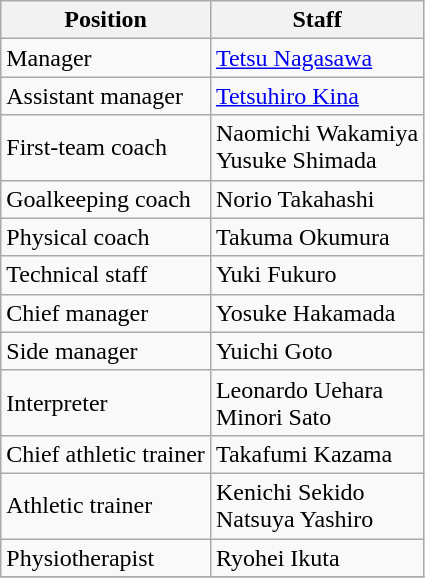<table class="wikitable">
<tr>
<th>Position</th>
<th>Staff</th>
</tr>
<tr>
<td>Manager</td>
<td> <a href='#'>Tetsu Nagasawa</a></td>
</tr>
<tr>
<td>Assistant manager</td>
<td> <a href='#'>Tetsuhiro Kina</a></td>
</tr>
<tr>
<td>First-team coach</td>
<td> Naomichi Wakamiya <br>  Yusuke Shimada</td>
</tr>
<tr>
<td>Goalkeeping coach</td>
<td> Norio Takahashi</td>
</tr>
<tr>
<td>Physical coach</td>
<td> Takuma Okumura</td>
</tr>
<tr>
<td>Technical staff</td>
<td> Yuki Fukuro</td>
</tr>
<tr>
<td>Chief manager</td>
<td> Yosuke Hakamada</td>
</tr>
<tr>
<td>Side manager</td>
<td> Yuichi Goto</td>
</tr>
<tr>
<td>Interpreter</td>
<td> Leonardo Uehara <br>  Minori Sato</td>
</tr>
<tr>
<td>Chief athletic trainer</td>
<td> Takafumi Kazama</td>
</tr>
<tr>
<td>Athletic trainer</td>
<td> Kenichi Sekido <br>  Natsuya Yashiro</td>
</tr>
<tr>
<td>Physiotherapist</td>
<td> Ryohei Ikuta</td>
</tr>
<tr>
</tr>
</table>
